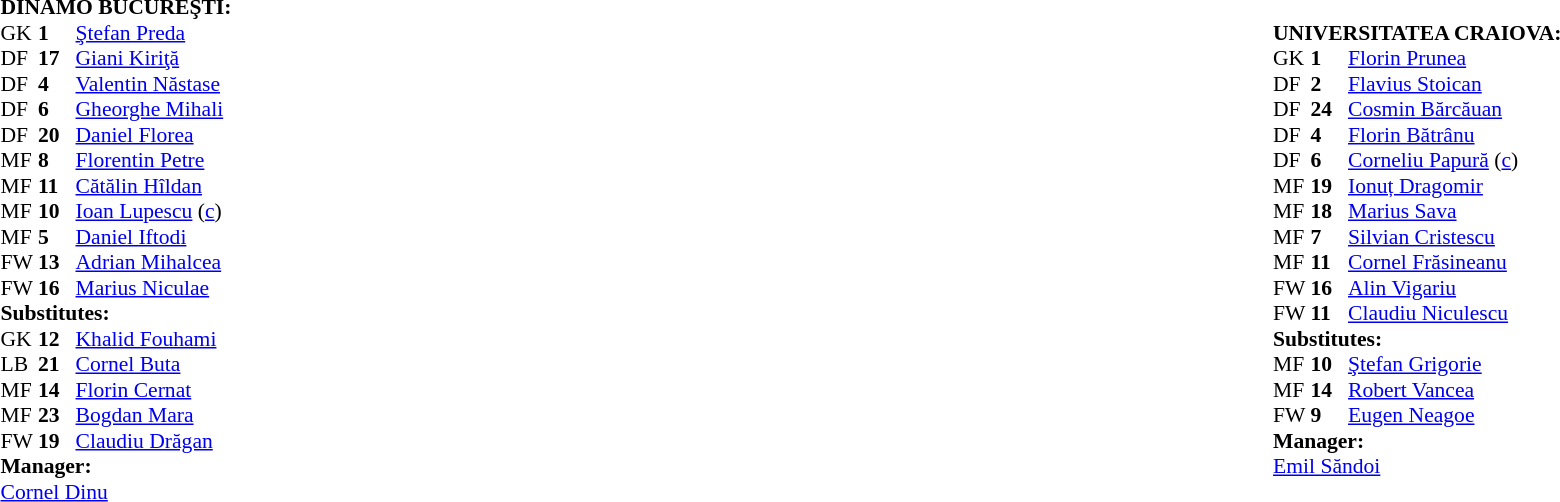<table width="100%">
<tr>
<td valign="top" width="50%"><br><table style="font-size: 90%" cellspacing="0" cellpadding="0">
<tr>
<td colspan="4"><strong>DINAMO BUCUREŞTI:</strong></td>
</tr>
<tr>
<th width=25></th>
<th width=25></th>
</tr>
<tr>
<td>GK</td>
<td><strong>1</strong></td>
<td> <a href='#'>Ştefan Preda</a></td>
</tr>
<tr>
<td>DF</td>
<td><strong>17</strong></td>
<td> <a href='#'>Giani Kiriţă</a></td>
</tr>
<tr>
<td>DF</td>
<td><strong>4</strong></td>
<td> <a href='#'>Valentin Năstase</a></td>
</tr>
<tr>
<td>DF</td>
<td><strong>6</strong></td>
<td> <a href='#'>Gheorghe Mihali</a></td>
</tr>
<tr>
<td>DF</td>
<td><strong>20</strong></td>
<td> <a href='#'>Daniel Florea</a></td>
</tr>
<tr>
<td>MF</td>
<td><strong>8</strong></td>
<td> <a href='#'>Florentin Petre</a></td>
<td></td>
<td></td>
</tr>
<tr>
<td>MF</td>
<td><strong>11</strong></td>
<td> <a href='#'>Cătălin Hîldan</a></td>
</tr>
<tr>
<td>MF</td>
<td><strong>10</strong></td>
<td> <a href='#'>Ioan Lupescu</a> (<a href='#'>c</a>)</td>
</tr>
<tr>
<td>MF</td>
<td><strong>5</strong></td>
<td> <a href='#'>Daniel Iftodi</a></td>
</tr>
<tr>
<td>FW</td>
<td><strong>13</strong></td>
<td> <a href='#'>Adrian Mihalcea</a></td>
<td></td>
<td></td>
</tr>
<tr>
<td>FW</td>
<td><strong>16</strong></td>
<td> <a href='#'>Marius Niculae</a></td>
<td></td>
<td></td>
</tr>
<tr>
<td colspan=3><strong>Substitutes:</strong></td>
</tr>
<tr>
<td>GK</td>
<td><strong>12</strong></td>
<td> <a href='#'>Khalid Fouhami</a></td>
</tr>
<tr>
<td>LB</td>
<td><strong>21</strong></td>
<td> <a href='#'>Cornel Buta</a></td>
<td></td>
<td></td>
</tr>
<tr>
<td>MF</td>
<td><strong>14</strong></td>
<td> <a href='#'>Florin Cernat</a></td>
</tr>
<tr>
<td>MF</td>
<td><strong>23</strong></td>
<td> <a href='#'>Bogdan Mara</a></td>
<td></td>
<td></td>
</tr>
<tr>
<td>FW</td>
<td><strong>19</strong></td>
<td> <a href='#'>Claudiu Drăgan</a></td>
<td></td>
<td></td>
</tr>
<tr>
<td colspan=3><strong>Manager:</strong></td>
</tr>
<tr>
<td colspan=4> <a href='#'>Cornel Dinu</a></td>
</tr>
</table>
</td>
<td><br><table style="font-size: 90%" cellspacing="0" cellpadding="0" align=center>
<tr>
<td colspan="4"><strong>UNIVERSITATEA CRAIOVA:</strong></td>
</tr>
<tr>
<th width=25></th>
<th width=25></th>
</tr>
<tr>
<td>GK</td>
<td><strong>1</strong></td>
<td> <a href='#'>Florin Prunea</a></td>
</tr>
<tr>
<td>DF</td>
<td><strong>2</strong></td>
<td> <a href='#'>Flavius Stoican</a></td>
</tr>
<tr>
<td>DF</td>
<td><strong>24</strong></td>
<td> <a href='#'>Cosmin Bărcăuan</a></td>
</tr>
<tr>
<td>DF</td>
<td><strong>4</strong></td>
<td> <a href='#'>Florin Bătrânu</a></td>
</tr>
<tr>
<td>DF</td>
<td><strong>6</strong></td>
<td> <a href='#'>Corneliu Papură</a> (<a href='#'>c</a>)</td>
<td></td>
<td></td>
</tr>
<tr>
<td>MF</td>
<td><strong>19</strong></td>
<td> <a href='#'>Ionuț Dragomir</a></td>
<td></td>
<td></td>
</tr>
<tr>
<td>MF</td>
<td><strong>18</strong></td>
<td> <a href='#'>Marius Sava</a></td>
</tr>
<tr>
<td>MF</td>
<td><strong>7</strong></td>
<td> <a href='#'>Silvian Cristescu</a></td>
</tr>
<tr>
<td>MF</td>
<td><strong>11</strong></td>
<td> <a href='#'>Cornel Frăsineanu</a></td>
</tr>
<tr>
<td>FW</td>
<td><strong>16</strong></td>
<td> <a href='#'>Alin Vigariu</a></td>
<td></td>
<td></td>
</tr>
<tr>
<td>FW</td>
<td><strong>11</strong></td>
<td> <a href='#'>Claudiu Niculescu</a></td>
</tr>
<tr>
<td colspan=3><strong>Substitutes:</strong></td>
</tr>
<tr>
<td>MF</td>
<td><strong>10</strong></td>
<td> <a href='#'>Ştefan Grigorie</a></td>
<td></td>
<td></td>
</tr>
<tr>
<td>MF</td>
<td><strong>14</strong></td>
<td> <a href='#'>Robert Vancea</a></td>
<td></td>
<td></td>
</tr>
<tr>
<td>FW</td>
<td><strong>9</strong></td>
<td> <a href='#'>Eugen Neagoe</a></td>
<td></td>
<td></td>
</tr>
<tr>
<td colspan=3><strong>Manager:</strong></td>
</tr>
<tr>
<td colspan=4> <a href='#'>Emil Săndoi</a></td>
</tr>
</table>
</td>
</tr>
<tr>
</tr>
</table>
